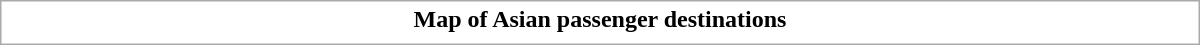<table class="collapsible collapsed" style="border:1px #aaa solid; width:50em; margin:0.2em auto">
<tr>
<th>Map of Asian passenger destinations</th>
</tr>
<tr>
<td></td>
</tr>
</table>
